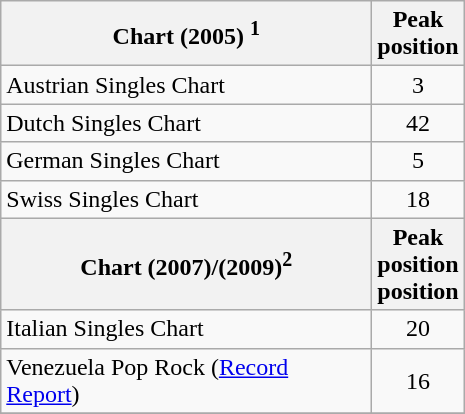<table class="wikitable">
<tr>
<th width="240">Chart (2005) <sup>1</sup></th>
<th>Peak<br>position </th>
</tr>
<tr>
<td align="left">Austrian Singles Chart</td>
<td align="center">3</td>
</tr>
<tr>
<td align="left">Dutch Singles Chart</td>
<td align="center">42</td>
</tr>
<tr>
<td align="left">German Singles Chart</td>
<td align="center">5</td>
</tr>
<tr>
<td align="left">Swiss Singles Chart</td>
<td align="center">18</td>
</tr>
<tr>
<th align="center">Chart (2007)/(2009)<sup>2</sup></th>
<th align="center">Peak<br>position<br>position </th>
</tr>
<tr>
<td align="left">Italian Singles Chart</td>
<td align="center">20</td>
</tr>
<tr>
<td>Venezuela Pop Rock (<a href='#'>Record Report</a>)</td>
<td align="center">16</td>
</tr>
<tr>
</tr>
</table>
